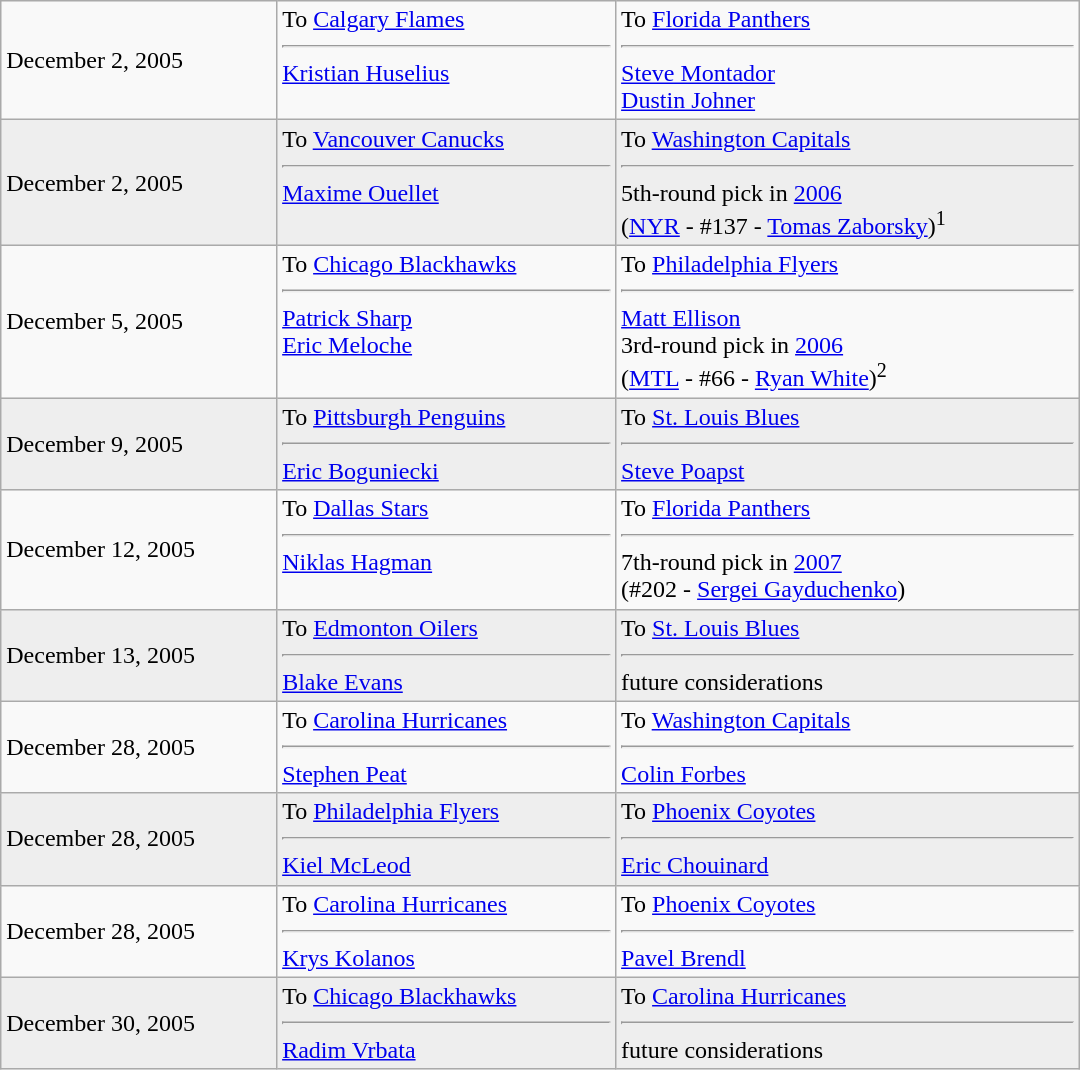<table cellspacing=0 class="wikitable" style="border:1px solid #999999; width:720px;">
<tr>
<td>December 2, 2005</td>
<td valign="top">To <a href='#'>Calgary Flames</a><hr><a href='#'>Kristian Huselius</a></td>
<td valign="top">To <a href='#'>Florida Panthers</a><hr><a href='#'>Steve Montador</a><br><a href='#'>Dustin Johner</a></td>
</tr>
<tr bgcolor="#eeeeee">
<td>December 2, 2005</td>
<td valign="top">To <a href='#'>Vancouver Canucks</a><hr><a href='#'>Maxime Ouellet</a></td>
<td valign="top">To <a href='#'>Washington Capitals</a><hr>5th-round pick in <a href='#'>2006</a><br>(<a href='#'>NYR</a> - #137 - <a href='#'>Tomas Zaborsky</a>)<sup>1</sup></td>
</tr>
<tr>
<td>December 5, 2005</td>
<td valign="top">To <a href='#'>Chicago Blackhawks</a><hr><a href='#'>Patrick Sharp</a><br><a href='#'>Eric Meloche</a></td>
<td valign="top">To <a href='#'>Philadelphia Flyers</a><hr><a href='#'>Matt Ellison</a><br>3rd-round pick in <a href='#'>2006</a><br>(<a href='#'>MTL</a> - #66 - <a href='#'>Ryan White</a>)<sup>2</sup></td>
</tr>
<tr bgcolor="#eeeeee">
<td>December 9, 2005</td>
<td valign="top">To <a href='#'>Pittsburgh Penguins</a><hr><a href='#'>Eric Boguniecki</a></td>
<td valign="top">To <a href='#'>St. Louis Blues</a><hr><a href='#'>Steve Poapst</a></td>
</tr>
<tr>
<td>December 12, 2005</td>
<td valign="top">To <a href='#'>Dallas Stars</a><hr><a href='#'>Niklas Hagman</a></td>
<td valign="top">To <a href='#'>Florida Panthers</a><hr>7th-round pick in <a href='#'>2007</a><br>(#202 - <a href='#'>Sergei Gayduchenko</a>)</td>
</tr>
<tr bgcolor="#eeeeee">
<td>December 13, 2005</td>
<td valign="top">To <a href='#'>Edmonton Oilers</a><hr><a href='#'>Blake Evans</a></td>
<td valign="top">To <a href='#'>St. Louis Blues</a><hr>future considerations</td>
</tr>
<tr>
<td>December 28, 2005</td>
<td valign="top">To <a href='#'>Carolina Hurricanes</a><hr><a href='#'>Stephen Peat</a></td>
<td valign="top">To <a href='#'>Washington Capitals</a><hr><a href='#'>Colin Forbes</a></td>
</tr>
<tr bgcolor="#eeeeee">
<td>December 28, 2005</td>
<td valign="top">To <a href='#'>Philadelphia Flyers</a><hr><a href='#'>Kiel McLeod</a></td>
<td valign="top">To <a href='#'>Phoenix Coyotes</a><hr><a href='#'>Eric Chouinard</a></td>
</tr>
<tr>
<td>December 28, 2005</td>
<td valign="top">To <a href='#'>Carolina Hurricanes</a><hr><a href='#'>Krys Kolanos</a></td>
<td valign="top">To <a href='#'>Phoenix Coyotes</a><hr><a href='#'>Pavel Brendl</a></td>
</tr>
<tr bgcolor="#eeeeee">
<td>December 30, 2005</td>
<td valign="top">To <a href='#'>Chicago Blackhawks</a><hr><a href='#'>Radim Vrbata</a></td>
<td valign="top">To <a href='#'>Carolina Hurricanes</a><hr>future considerations</td>
</tr>
</table>
